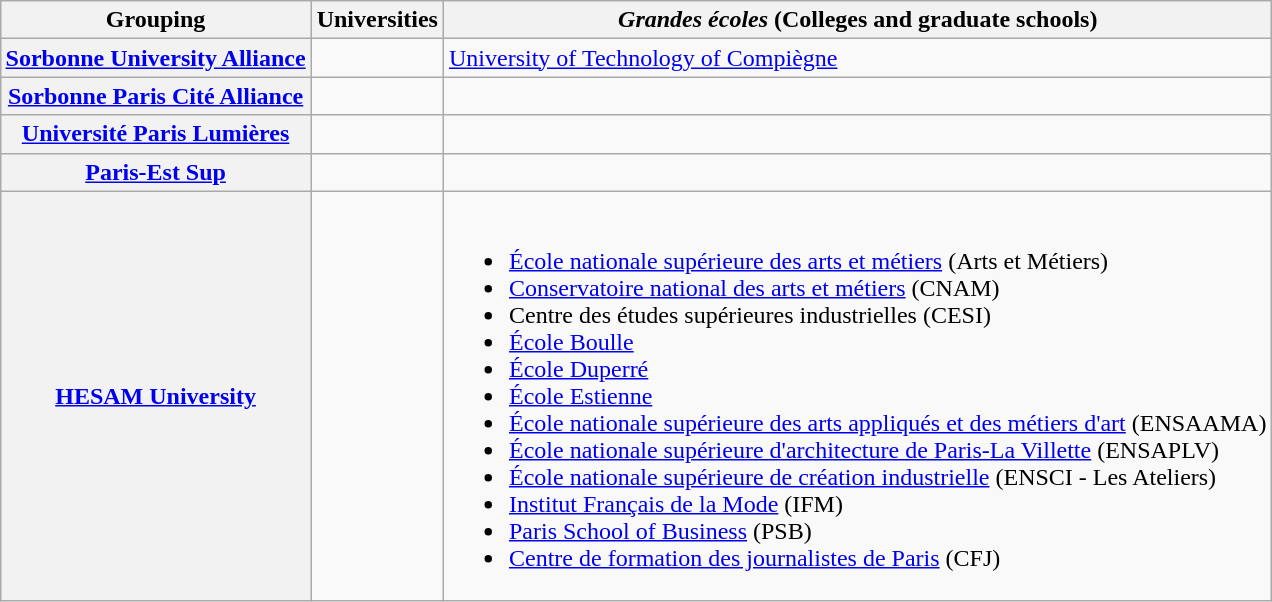<table class="wikitable" style="margin: 1em auto 1em auto">
<tr>
<th>Grouping</th>
<th>Universities</th>
<th><em>Grandes écoles</em> (Colleges and graduate schools)</th>
</tr>
<tr>
<th><strong><a href='#'>Sorbonne University Alliance</a></strong></th>
<td></td>
<td><a href='#'>University of Technology of Compiègne</a></td>
</tr>
<tr>
<th><strong><a href='#'>Sorbonne Paris Cité Alliance</a></strong></th>
<td></td>
<td></td>
</tr>
<tr>
<th><strong><a href='#'>Université Paris Lumières</a></strong></th>
<td></td>
<td></td>
</tr>
<tr>
<th><strong><a href='#'>Paris-Est Sup</a></strong></th>
<td></td>
<td></td>
</tr>
<tr>
<th><a href='#'>HESAM University</a></th>
<td></td>
<td><br><ul><li><a href='#'>École nationale supérieure des arts et métiers</a> (Arts et Métiers)</li><li><a href='#'>Conservatoire national des arts et métiers</a> (CNAM)</li><li>Centre des études supérieures industrielles (CESI)</li><li><a href='#'>École Boulle</a></li><li><a href='#'>École Duperré</a></li><li><a href='#'>École Estienne</a></li><li><a href='#'>École nationale supérieure des arts appliqués et des métiers d'art</a> (ENSAAMA)</li><li><a href='#'>École nationale supérieure d'architecture de Paris-La Villette</a> (ENSAPLV)</li><li><a href='#'>École nationale supérieure de création industrielle</a> (ENSCI - Les Ateliers)</li><li><a href='#'>Institut Français de la Mode</a> (IFM)</li><li><a href='#'>Paris School of Business</a> (PSB)</li><li><a href='#'>Centre de formation des journalistes de Paris</a> (CFJ)</li></ul></td>
</tr>
</table>
